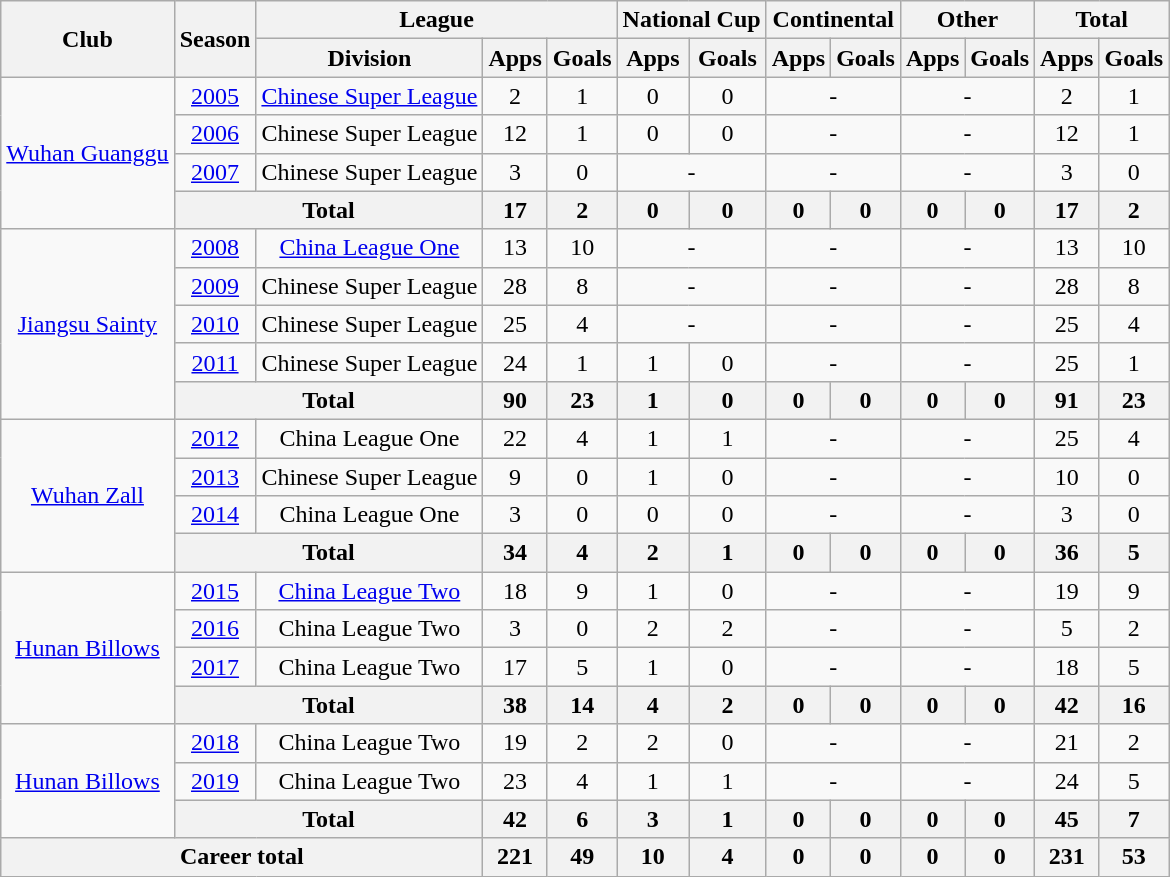<table class="wikitable" style="text-align: center">
<tr>
<th rowspan="2">Club</th>
<th rowspan="2">Season</th>
<th colspan="3">League</th>
<th colspan="2">National Cup</th>
<th colspan="2">Continental</th>
<th colspan="2">Other</th>
<th colspan="2">Total</th>
</tr>
<tr>
<th>Division</th>
<th>Apps</th>
<th>Goals</th>
<th>Apps</th>
<th>Goals</th>
<th>Apps</th>
<th>Goals</th>
<th>Apps</th>
<th>Goals</th>
<th>Apps</th>
<th>Goals</th>
</tr>
<tr>
<td rowspan=4><a href='#'>Wuhan Guanggu</a></td>
<td><a href='#'>2005</a></td>
<td><a href='#'>Chinese Super League</a></td>
<td>2</td>
<td>1</td>
<td>0</td>
<td>0</td>
<td colspan="2">-</td>
<td colspan="2">-</td>
<td>2</td>
<td>1</td>
</tr>
<tr>
<td><a href='#'>2006</a></td>
<td>Chinese Super League</td>
<td>12</td>
<td>1</td>
<td>0</td>
<td>0</td>
<td colspan="2">-</td>
<td colspan="2">-</td>
<td>12</td>
<td>1</td>
</tr>
<tr>
<td><a href='#'>2007</a></td>
<td>Chinese Super League</td>
<td>3</td>
<td>0</td>
<td colspan="2">-</td>
<td colspan="2">-</td>
<td colspan="2">-</td>
<td>3</td>
<td>0</td>
</tr>
<tr>
<th colspan="2"><strong>Total</strong></th>
<th>17</th>
<th>2</th>
<th>0</th>
<th>0</th>
<th>0</th>
<th>0</th>
<th>0</th>
<th>0</th>
<th>17</th>
<th>2</th>
</tr>
<tr>
<td rowspan=5><a href='#'>Jiangsu Sainty</a></td>
<td><a href='#'>2008</a></td>
<td><a href='#'>China League One</a></td>
<td>13</td>
<td>10</td>
<td colspan="2">-</td>
<td colspan="2">-</td>
<td colspan="2">-</td>
<td>13</td>
<td>10</td>
</tr>
<tr>
<td><a href='#'>2009</a></td>
<td>Chinese Super League</td>
<td>28</td>
<td>8</td>
<td colspan="2">-</td>
<td colspan="2">-</td>
<td colspan="2">-</td>
<td>28</td>
<td>8</td>
</tr>
<tr>
<td><a href='#'>2010</a></td>
<td>Chinese Super League</td>
<td>25</td>
<td>4</td>
<td colspan="2">-</td>
<td colspan="2">-</td>
<td colspan="2">-</td>
<td>25</td>
<td>4</td>
</tr>
<tr>
<td><a href='#'>2011</a></td>
<td>Chinese Super League</td>
<td>24</td>
<td>1</td>
<td>1</td>
<td>0</td>
<td colspan="2">-</td>
<td colspan="2">-</td>
<td>25</td>
<td>1</td>
</tr>
<tr>
<th colspan="2"><strong>Total</strong></th>
<th>90</th>
<th>23</th>
<th>1</th>
<th>0</th>
<th>0</th>
<th>0</th>
<th>0</th>
<th>0</th>
<th>91</th>
<th>23</th>
</tr>
<tr>
<td rowspan=4><a href='#'>Wuhan Zall</a></td>
<td><a href='#'>2012</a></td>
<td>China League One</td>
<td>22</td>
<td>4</td>
<td>1</td>
<td>1</td>
<td colspan="2">-</td>
<td colspan="2">-</td>
<td>25</td>
<td>4</td>
</tr>
<tr>
<td><a href='#'>2013</a></td>
<td>Chinese Super League</td>
<td>9</td>
<td>0</td>
<td>1</td>
<td>0</td>
<td colspan="2">-</td>
<td colspan="2">-</td>
<td>10</td>
<td>0</td>
</tr>
<tr>
<td><a href='#'>2014</a></td>
<td>China League One</td>
<td>3</td>
<td>0</td>
<td>0</td>
<td>0</td>
<td colspan="2">-</td>
<td colspan="2">-</td>
<td>3</td>
<td>0</td>
</tr>
<tr>
<th colspan="2"><strong>Total</strong></th>
<th>34</th>
<th>4</th>
<th>2</th>
<th>1</th>
<th>0</th>
<th>0</th>
<th>0</th>
<th>0</th>
<th>36</th>
<th>5</th>
</tr>
<tr>
<td rowspan=4><a href='#'>Hunan Billows</a></td>
<td><a href='#'>2015</a></td>
<td><a href='#'>China League Two</a></td>
<td>18</td>
<td>9</td>
<td>1</td>
<td>0</td>
<td colspan="2">-</td>
<td colspan="2">-</td>
<td>19</td>
<td>9</td>
</tr>
<tr>
<td><a href='#'>2016</a></td>
<td>China League Two</td>
<td>3</td>
<td>0</td>
<td>2</td>
<td>2</td>
<td colspan="2">-</td>
<td colspan="2">-</td>
<td>5</td>
<td>2</td>
</tr>
<tr>
<td><a href='#'>2017</a></td>
<td>China League Two</td>
<td>17</td>
<td>5</td>
<td>1</td>
<td>0</td>
<td colspan="2">-</td>
<td colspan="2">-</td>
<td>18</td>
<td>5</td>
</tr>
<tr>
<th colspan="2"><strong>Total</strong></th>
<th>38</th>
<th>14</th>
<th>4</th>
<th>2</th>
<th>0</th>
<th>0</th>
<th>0</th>
<th>0</th>
<th>42</th>
<th>16</th>
</tr>
<tr>
<td rowspan=3><a href='#'>Hunan Billows</a></td>
<td><a href='#'>2018</a></td>
<td>China League Two</td>
<td>19</td>
<td>2</td>
<td>2</td>
<td>0</td>
<td colspan="2">-</td>
<td colspan="2">-</td>
<td>21</td>
<td>2</td>
</tr>
<tr>
<td><a href='#'>2019</a></td>
<td>China League Two</td>
<td>23</td>
<td>4</td>
<td>1</td>
<td>1</td>
<td colspan="2">-</td>
<td colspan="2">-</td>
<td>24</td>
<td>5</td>
</tr>
<tr>
<th colspan="2"><strong>Total</strong></th>
<th>42</th>
<th>6</th>
<th>3</th>
<th>1</th>
<th>0</th>
<th>0</th>
<th>0</th>
<th>0</th>
<th>45</th>
<th>7</th>
</tr>
<tr>
<th colspan=3>Career total</th>
<th>221</th>
<th>49</th>
<th>10</th>
<th>4</th>
<th>0</th>
<th>0</th>
<th>0</th>
<th>0</th>
<th>231</th>
<th>53</th>
</tr>
</table>
